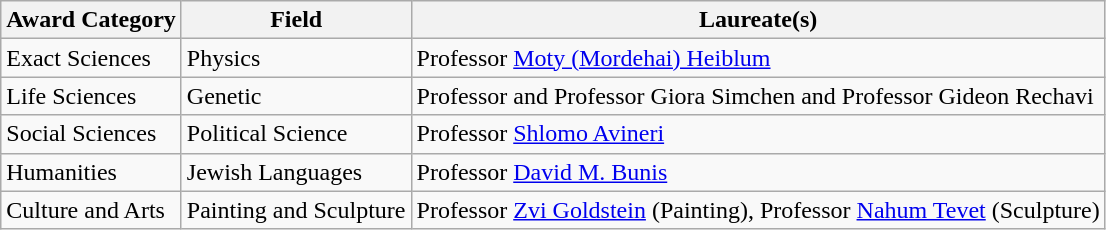<table class="wikitable">
<tr>
<th>Award Category</th>
<th>Field</th>
<th>Laureate(s)</th>
</tr>
<tr>
<td>Exact Sciences</td>
<td>Physics</td>
<td>Professor <a href='#'>Moty (Mordehai) Heiblum</a></td>
</tr>
<tr>
<td>Life Sciences</td>
<td>Genetic</td>
<td>Professor  and Professor Giora Simchen and Professor Gideon Rechavi</td>
</tr>
<tr>
<td>Social Sciences</td>
<td>Political Science</td>
<td>Professor <a href='#'>Shlomo Avineri</a></td>
</tr>
<tr>
<td>Humanities</td>
<td>Jewish Languages</td>
<td>Professor <a href='#'>David M. Bunis</a></td>
</tr>
<tr>
<td>Culture and Arts</td>
<td>Painting and Sculpture</td>
<td>Professor <a href='#'>Zvi Goldstein</a> (Painting), Professor <a href='#'>Nahum Tevet</a> (Sculpture)</td>
</tr>
</table>
